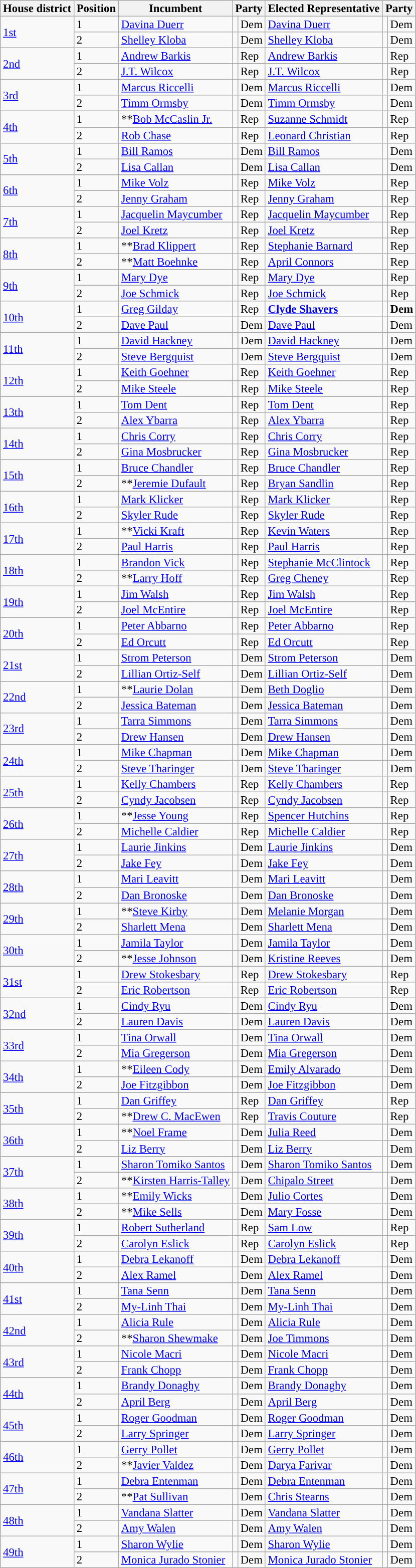<table class="sortable wikitable" style="font-size:95%;line-height:14px;">
<tr>
<th>House district</th>
<th>Position</th>
<th>Incumbent</th>
<th colspan="2">Party</th>
<th>Elected Representative</th>
<th colspan="2">Party</th>
</tr>
<tr>
<td rowspan="2"><a href='#'>1st</a></td>
<td>1</td>
<td><a href='#'>Davina Duerr</a></td>
<td></td>
<td>Dem</td>
<td><a href='#'>Davina Duerr</a></td>
<td></td>
<td>Dem</td>
</tr>
<tr>
<td>2</td>
<td><a href='#'>Shelley Kloba</a></td>
<td></td>
<td>Dem</td>
<td><a href='#'>Shelley Kloba</a></td>
<td></td>
<td>Dem</td>
</tr>
<tr>
<td rowspan="2"><a href='#'>2nd</a></td>
<td>1</td>
<td><a href='#'>Andrew Barkis</a></td>
<td></td>
<td>Rep</td>
<td><a href='#'>Andrew Barkis</a></td>
<td></td>
<td>Rep</td>
</tr>
<tr>
<td>2</td>
<td><a href='#'>J.T. Wilcox</a></td>
<td></td>
<td>Rep</td>
<td><a href='#'>J.T. Wilcox</a></td>
<td></td>
<td>Rep</td>
</tr>
<tr>
<td rowspan="2"><a href='#'>3rd</a></td>
<td>1</td>
<td><a href='#'>Marcus Riccelli</a></td>
<td></td>
<td>Dem</td>
<td><a href='#'>Marcus Riccelli</a></td>
<td></td>
<td>Dem</td>
</tr>
<tr>
<td>2</td>
<td><a href='#'>Timm Ormsby</a></td>
<td></td>
<td>Dem</td>
<td><a href='#'>Timm Ormsby</a></td>
<td></td>
<td>Dem</td>
</tr>
<tr>
<td rowspan="2"><a href='#'>4th</a></td>
<td>1</td>
<td>**<a href='#'>Bob McCaslin Jr.</a></td>
<td></td>
<td>Rep</td>
<td><a href='#'>Suzanne Schmidt</a></td>
<td></td>
<td>Rep</td>
</tr>
<tr>
<td>2</td>
<td><a href='#'>Rob Chase</a></td>
<td></td>
<td>Rep</td>
<td><a href='#'>Leonard Christian</a></td>
<td></td>
<td>Rep</td>
</tr>
<tr>
<td rowspan="2"><a href='#'>5th</a></td>
<td>1</td>
<td><a href='#'>Bill Ramos</a></td>
<td></td>
<td>Dem</td>
<td><a href='#'>Bill Ramos</a></td>
<td></td>
<td>Dem</td>
</tr>
<tr>
<td>2</td>
<td><a href='#'>Lisa Callan</a></td>
<td></td>
<td>Dem</td>
<td><a href='#'>Lisa Callan</a></td>
<td></td>
<td>Dem</td>
</tr>
<tr>
<td rowspan="2"><a href='#'>6th</a></td>
<td>1</td>
<td><a href='#'>Mike Volz</a></td>
<td></td>
<td>Rep</td>
<td><a href='#'>Mike Volz</a></td>
<td></td>
<td>Rep</td>
</tr>
<tr>
<td>2</td>
<td><a href='#'>Jenny Graham</a></td>
<td></td>
<td>Rep</td>
<td><a href='#'>Jenny Graham</a></td>
<td></td>
<td>Rep</td>
</tr>
<tr>
<td rowspan="2"><a href='#'>7th</a></td>
<td>1</td>
<td><a href='#'>Jacquelin Maycumber</a></td>
<td></td>
<td>Rep</td>
<td><a href='#'>Jacquelin Maycumber</a></td>
<td></td>
<td>Rep</td>
</tr>
<tr>
<td>2</td>
<td><a href='#'>Joel Kretz</a></td>
<td></td>
<td>Rep</td>
<td><a href='#'>Joel Kretz</a></td>
<td></td>
<td>Rep</td>
</tr>
<tr>
<td rowspan="2"><a href='#'>8th</a></td>
<td>1</td>
<td>**<a href='#'>Brad Klippert</a></td>
<td></td>
<td>Rep</td>
<td><a href='#'>Stephanie Barnard</a></td>
<td></td>
<td>Rep</td>
</tr>
<tr>
<td>2</td>
<td>**<a href='#'>Matt Boehnke</a></td>
<td></td>
<td>Rep</td>
<td><a href='#'>April Connors</a></td>
<td></td>
<td>Rep</td>
</tr>
<tr>
<td rowspan="2"><a href='#'>9th</a></td>
<td>1</td>
<td><a href='#'>Mary Dye</a></td>
<td></td>
<td>Rep</td>
<td><a href='#'>Mary Dye</a></td>
<td></td>
<td>Rep</td>
</tr>
<tr>
<td>2</td>
<td><a href='#'>Joe Schmick</a></td>
<td></td>
<td>Rep</td>
<td><a href='#'>Joe Schmick</a></td>
<td></td>
<td>Rep</td>
</tr>
<tr>
<td rowspan="2"><a href='#'>10th</a></td>
<td>1</td>
<td><a href='#'>Greg Gilday</a></td>
<td style="background:"></td>
<td>Rep</td>
<td><strong><a href='#'>Clyde Shavers</a></strong></td>
<td style="background:"></td>
<td><strong>Dem</strong></td>
</tr>
<tr>
<td>2</td>
<td><a href='#'>Dave Paul</a></td>
<td style="background:"></td>
<td>Dem</td>
<td><a href='#'>Dave Paul</a></td>
<td style="background:"></td>
<td>Dem</td>
</tr>
<tr>
<td rowspan="2"><a href='#'>11th</a></td>
<td>1</td>
<td><a href='#'>David Hackney</a></td>
<td style="background:"></td>
<td>Dem</td>
<td><a href='#'>David Hackney</a></td>
<td style="background:"></td>
<td>Dem</td>
</tr>
<tr>
<td>2</td>
<td><a href='#'>Steve Bergquist</a></td>
<td style="background:"></td>
<td>Dem</td>
<td><a href='#'>Steve Bergquist</a></td>
<td style="background:"></td>
<td>Dem</td>
</tr>
<tr>
<td rowspan="2"><a href='#'>12th</a></td>
<td>1</td>
<td><a href='#'>Keith Goehner</a></td>
<td style="background:"></td>
<td>Rep</td>
<td><a href='#'>Keith Goehner</a></td>
<td style="background:"></td>
<td>Rep</td>
</tr>
<tr>
<td>2</td>
<td><a href='#'>Mike Steele</a></td>
<td style="background:"></td>
<td>Rep</td>
<td><a href='#'>Mike Steele</a></td>
<td style="background:"></td>
<td>Rep</td>
</tr>
<tr>
<td rowspan="2"><a href='#'>13th</a></td>
<td>1</td>
<td><a href='#'>Tom Dent</a></td>
<td style="background:"></td>
<td>Rep</td>
<td><a href='#'>Tom Dent</a></td>
<td style="background:"></td>
<td>Rep</td>
</tr>
<tr>
<td>2</td>
<td><a href='#'>Alex Ybarra</a></td>
<td style="background:"></td>
<td>Rep</td>
<td><a href='#'>Alex Ybarra</a></td>
<td style="background:"></td>
<td>Rep</td>
</tr>
<tr>
<td rowspan="2"><a href='#'>14th</a></td>
<td>1</td>
<td><a href='#'>Chris Corry</a></td>
<td style="background:"></td>
<td>Rep</td>
<td><a href='#'>Chris Corry</a></td>
<td style="background:"></td>
<td>Rep</td>
</tr>
<tr>
<td>2</td>
<td><a href='#'>Gina Mosbrucker</a></td>
<td style="background:"></td>
<td>Rep</td>
<td><a href='#'>Gina Mosbrucker</a></td>
<td style="background:"></td>
<td>Rep</td>
</tr>
<tr>
<td rowspan="2"><a href='#'>15th</a></td>
<td>1</td>
<td><a href='#'>Bruce Chandler</a></td>
<td style="background:"></td>
<td>Rep</td>
<td><a href='#'>Bruce Chandler</a></td>
<td style="background:"></td>
<td>Rep</td>
</tr>
<tr>
<td>2</td>
<td>**<a href='#'>Jeremie Dufault</a></td>
<td style="background:"></td>
<td>Rep</td>
<td><a href='#'>Bryan Sandlin</a></td>
<td style="background:"></td>
<td>Rep</td>
</tr>
<tr>
<td rowspan="2"><a href='#'>16th</a></td>
<td>1</td>
<td><a href='#'>Mark Klicker</a></td>
<td style="background:"></td>
<td>Rep</td>
<td><a href='#'>Mark Klicker</a></td>
<td style="background:"></td>
<td>Rep</td>
</tr>
<tr>
<td>2</td>
<td><a href='#'>Skyler Rude</a></td>
<td style="background:"></td>
<td>Rep</td>
<td><a href='#'>Skyler Rude</a></td>
<td style="background:"></td>
<td>Rep</td>
</tr>
<tr>
<td rowspan="2"><a href='#'>17th</a></td>
<td>1</td>
<td>**<a href='#'>Vicki Kraft</a></td>
<td style="background:"></td>
<td>Rep</td>
<td><a href='#'>Kevin Waters</a></td>
<td style="background:"></td>
<td>Rep</td>
</tr>
<tr>
<td>2</td>
<td><a href='#'>Paul Harris</a></td>
<td style="background:"></td>
<td>Rep</td>
<td><a href='#'>Paul Harris</a></td>
<td style="background:"></td>
<td>Rep</td>
</tr>
<tr>
<td rowspan="2"><a href='#'>18th</a></td>
<td>1</td>
<td><a href='#'>Brandon Vick</a></td>
<td style="background:"></td>
<td>Rep</td>
<td><a href='#'>Stephanie McClintock</a></td>
<td style="background:"></td>
<td>Rep</td>
</tr>
<tr>
<td>2</td>
<td>**<a href='#'>Larry Hoff</a></td>
<td style="background:"></td>
<td>Rep</td>
<td><a href='#'>Greg Cheney</a></td>
<td style="background:"></td>
<td>Rep</td>
</tr>
<tr>
<td rowspan="2"><a href='#'>19th</a></td>
<td>1</td>
<td><a href='#'>Jim Walsh</a></td>
<td style="background:"></td>
<td>Rep</td>
<td><a href='#'>Jim Walsh</a></td>
<td style="background:"></td>
<td>Rep</td>
</tr>
<tr>
<td>2</td>
<td><a href='#'>Joel McEntire</a></td>
<td style="background:"></td>
<td>Rep</td>
<td><a href='#'>Joel McEntire</a></td>
<td style="background:"></td>
<td>Rep</td>
</tr>
<tr>
<td rowspan="2"><a href='#'>20th</a></td>
<td>1</td>
<td><a href='#'>Peter Abbarno</a></td>
<td style="background:"></td>
<td>Rep</td>
<td><a href='#'>Peter Abbarno</a></td>
<td style="background:"></td>
<td>Rep</td>
</tr>
<tr>
<td>2</td>
<td><a href='#'>Ed Orcutt</a></td>
<td style="background:"></td>
<td>Rep</td>
<td><a href='#'>Ed Orcutt</a></td>
<td style="background:"></td>
<td>Rep</td>
</tr>
<tr>
<td rowspan="2"><a href='#'>21st</a></td>
<td>1</td>
<td><a href='#'>Strom Peterson</a></td>
<td style="background:"></td>
<td>Dem</td>
<td><a href='#'>Strom Peterson</a></td>
<td style="background:"></td>
<td>Dem</td>
</tr>
<tr>
<td>2</td>
<td><a href='#'>Lillian Ortiz-Self</a></td>
<td style="background:"></td>
<td>Dem</td>
<td><a href='#'>Lillian Ortiz-Self</a></td>
<td style="background:"></td>
<td>Dem</td>
</tr>
<tr>
<td rowspan="2"><a href='#'>22nd</a></td>
<td>1</td>
<td>**<a href='#'>Laurie Dolan</a></td>
<td style="background:"></td>
<td>Dem</td>
<td><a href='#'>Beth Doglio</a></td>
<td style="background:"></td>
<td>Dem</td>
</tr>
<tr>
<td>2</td>
<td><a href='#'>Jessica Bateman</a></td>
<td style="background:"></td>
<td>Dem</td>
<td><a href='#'>Jessica Bateman</a></td>
<td style="background:"></td>
<td>Dem</td>
</tr>
<tr>
<td rowspan="2"><a href='#'>23rd</a></td>
<td>1</td>
<td><a href='#'>Tarra Simmons</a></td>
<td style="background:"></td>
<td>Dem</td>
<td><a href='#'>Tarra Simmons</a></td>
<td style="background:"></td>
<td>Dem</td>
</tr>
<tr>
<td>2</td>
<td><a href='#'>Drew Hansen</a></td>
<td style="background:"></td>
<td>Dem</td>
<td><a href='#'>Drew Hansen</a></td>
<td style="background:"></td>
<td>Dem</td>
</tr>
<tr>
<td rowspan="2"><a href='#'>24th</a></td>
<td>1</td>
<td><a href='#'>Mike Chapman</a></td>
<td style="background:"></td>
<td>Dem</td>
<td><a href='#'>Mike Chapman</a></td>
<td style="background:"></td>
<td>Dem</td>
</tr>
<tr>
<td>2</td>
<td><a href='#'>Steve Tharinger</a></td>
<td style="background:"></td>
<td>Dem</td>
<td><a href='#'>Steve Tharinger</a></td>
<td style="background:"></td>
<td>Dem</td>
</tr>
<tr>
<td rowspan="2"><a href='#'>25th</a></td>
<td>1</td>
<td><a href='#'>Kelly Chambers</a></td>
<td style="background:"></td>
<td>Rep</td>
<td><a href='#'>Kelly Chambers</a></td>
<td style="background:"></td>
<td>Rep</td>
</tr>
<tr>
<td>2</td>
<td><a href='#'>Cyndy Jacobsen</a></td>
<td style="background:"></td>
<td>Rep</td>
<td><a href='#'>Cyndy Jacobsen</a></td>
<td style="background:"></td>
<td>Rep</td>
</tr>
<tr>
<td rowspan="2"><a href='#'>26th</a></td>
<td>1</td>
<td>**<a href='#'>Jesse Young</a></td>
<td style="background:"></td>
<td>Rep</td>
<td><a href='#'>Spencer Hutchins</a></td>
<td style="background:"></td>
<td>Rep</td>
</tr>
<tr>
<td>2</td>
<td><a href='#'>Michelle Caldier</a></td>
<td style="background:"></td>
<td>Rep</td>
<td><a href='#'>Michelle Caldier</a></td>
<td style="background:"></td>
<td>Rep</td>
</tr>
<tr>
<td rowspan="2"><a href='#'>27th</a></td>
<td>1</td>
<td><a href='#'>Laurie Jinkins</a></td>
<td style="background:"></td>
<td>Dem</td>
<td><a href='#'>Laurie Jinkins</a></td>
<td style="background:"></td>
<td>Dem</td>
</tr>
<tr>
<td>2</td>
<td><a href='#'>Jake Fey</a></td>
<td style="background:"></td>
<td>Dem</td>
<td><a href='#'>Jake Fey</a></td>
<td style="background:"></td>
<td>Dem</td>
</tr>
<tr>
<td rowspan="2"><a href='#'>28th</a></td>
<td>1</td>
<td><a href='#'>Mari Leavitt</a></td>
<td style="background:"></td>
<td>Dem</td>
<td><a href='#'>Mari Leavitt</a></td>
<td style="background:"></td>
<td>Dem</td>
</tr>
<tr>
<td>2</td>
<td><a href='#'>Dan Bronoske</a></td>
<td style="background:"></td>
<td>Dem</td>
<td><a href='#'>Dan Bronoske</a></td>
<td style="background:"></td>
<td>Dem</td>
</tr>
<tr>
<td rowspan="2"><a href='#'>29th</a></td>
<td>1</td>
<td>**<a href='#'>Steve Kirby</a></td>
<td style="background:"></td>
<td>Dem</td>
<td><a href='#'>Melanie Morgan</a></td>
<td style="background:"></td>
<td>Dem</td>
</tr>
<tr>
<td>2</td>
<td><a href='#'>Sharlett Mena</a></td>
<td style="background:"></td>
<td>Dem</td>
<td><a href='#'>Sharlett Mena</a></td>
<td style="background:"></td>
<td>Dem</td>
</tr>
<tr>
<td rowspan="2"><a href='#'>30th</a></td>
<td>1</td>
<td><a href='#'>Jamila Taylor</a></td>
<td style="background:"></td>
<td>Dem</td>
<td><a href='#'>Jamila Taylor</a></td>
<td style="background:"></td>
<td>Dem</td>
</tr>
<tr>
<td>2</td>
<td>**<a href='#'>Jesse Johnson</a></td>
<td style="background:"></td>
<td>Dem</td>
<td><a href='#'>Kristine Reeves</a></td>
<td style="background:"></td>
<td>Dem</td>
</tr>
<tr>
<td rowspan="2"><a href='#'>31st</a></td>
<td>1</td>
<td><a href='#'>Drew Stokesbary</a></td>
<td style="background:"></td>
<td>Rep</td>
<td><a href='#'>Drew Stokesbary</a></td>
<td style="background:"></td>
<td>Rep</td>
</tr>
<tr>
<td>2</td>
<td><a href='#'>Eric Robertson</a></td>
<td style="background:"></td>
<td>Rep</td>
<td><a href='#'>Eric Robertson</a></td>
<td style="background:"></td>
<td>Rep</td>
</tr>
<tr>
<td rowspan="2"><a href='#'>32nd</a></td>
<td>1</td>
<td><a href='#'>Cindy Ryu</a></td>
<td style="background:"></td>
<td>Dem</td>
<td><a href='#'>Cindy Ryu</a></td>
<td style="background:"></td>
<td>Dem</td>
</tr>
<tr>
<td>2</td>
<td><a href='#'>Lauren Davis</a></td>
<td style="background:"></td>
<td>Dem</td>
<td><a href='#'>Lauren Davis</a></td>
<td style="background:"></td>
<td>Dem</td>
</tr>
<tr>
<td rowspan="2"><a href='#'>33rd</a></td>
<td>1</td>
<td><a href='#'>Tina Orwall</a></td>
<td style="background:"></td>
<td>Dem</td>
<td><a href='#'>Tina Orwall</a></td>
<td style="background:"></td>
<td>Dem</td>
</tr>
<tr>
<td>2</td>
<td><a href='#'>Mia Gregerson</a></td>
<td style="background:"></td>
<td>Dem</td>
<td><a href='#'>Mia Gregerson</a></td>
<td style="background:"></td>
<td>Dem</td>
</tr>
<tr>
<td rowspan="2"><a href='#'>34th</a></td>
<td>1</td>
<td>**<a href='#'>Eileen Cody</a></td>
<td style="background:"></td>
<td>Dem</td>
<td><a href='#'>Emily Alvarado</a></td>
<td style="background:"></td>
<td>Dem</td>
</tr>
<tr>
<td>2</td>
<td><a href='#'>Joe Fitzgibbon</a></td>
<td style="background:"></td>
<td>Dem</td>
<td><a href='#'>Joe Fitzgibbon</a></td>
<td style="background:"></td>
<td>Dem</td>
</tr>
<tr>
<td rowspan="2"><a href='#'>35th</a></td>
<td>1</td>
<td><a href='#'>Dan Griffey</a></td>
<td style="background:"></td>
<td>Rep</td>
<td><a href='#'>Dan Griffey</a></td>
<td style="background:"></td>
<td>Rep</td>
</tr>
<tr>
<td>2</td>
<td>**<a href='#'>Drew C. MacEwen</a></td>
<td style="background:"></td>
<td>Rep</td>
<td><a href='#'>Travis Couture</a></td>
<td style="background:"></td>
<td>Rep</td>
</tr>
<tr>
<td rowspan="2"><a href='#'>36th</a></td>
<td>1</td>
<td>**<a href='#'>Noel Frame</a></td>
<td style="background:"></td>
<td>Dem</td>
<td><a href='#'>Julia Reed</a></td>
<td style="background:"></td>
<td>Dem</td>
</tr>
<tr>
<td>2</td>
<td><a href='#'>Liz Berry</a></td>
<td style="background:"></td>
<td>Dem</td>
<td><a href='#'>Liz Berry</a></td>
<td style="background:"></td>
<td>Dem</td>
</tr>
<tr>
<td rowspan="2"><a href='#'>37th</a></td>
<td>1</td>
<td><a href='#'>Sharon Tomiko Santos</a></td>
<td style="background:"></td>
<td>Dem</td>
<td><a href='#'>Sharon Tomiko Santos</a></td>
<td style="background:"></td>
<td>Dem</td>
</tr>
<tr>
<td>2</td>
<td>**<a href='#'>Kirsten Harris-Talley</a></td>
<td style="background:"></td>
<td>Dem</td>
<td><a href='#'>Chipalo Street</a></td>
<td style="background:"></td>
<td>Dem</td>
</tr>
<tr>
<td rowspan="2"><a href='#'>38th</a></td>
<td>1</td>
<td>**<a href='#'>Emily Wicks</a></td>
<td style="background:"></td>
<td>Dem</td>
<td><a href='#'>Julio Cortes</a></td>
<td style="background:"></td>
<td>Dem</td>
</tr>
<tr>
<td>2</td>
<td>**<a href='#'>Mike Sells</a></td>
<td style="background:"></td>
<td>Dem</td>
<td><a href='#'>Mary Fosse</a></td>
<td style="background:"></td>
<td>Dem</td>
</tr>
<tr>
<td rowspan="2"><a href='#'>39th</a></td>
<td>1</td>
<td><a href='#'>Robert Sutherland</a></td>
<td style="background:"></td>
<td>Rep</td>
<td><a href='#'>Sam Low</a></td>
<td style="background:"></td>
<td>Rep</td>
</tr>
<tr>
<td>2</td>
<td><a href='#'>Carolyn Eslick</a></td>
<td style="background:"></td>
<td>Rep</td>
<td><a href='#'>Carolyn Eslick</a></td>
<td style="background:"></td>
<td>Rep</td>
</tr>
<tr>
<td rowspan="2"><a href='#'>40th</a></td>
<td>1</td>
<td><a href='#'>Debra Lekanoff</a></td>
<td style="background:"></td>
<td>Dem</td>
<td><a href='#'>Debra Lekanoff</a></td>
<td style="background:"></td>
<td>Dem</td>
</tr>
<tr>
<td>2</td>
<td><a href='#'>Alex Ramel</a></td>
<td style="background:"></td>
<td>Dem</td>
<td><a href='#'>Alex Ramel</a></td>
<td style="background:"></td>
<td>Dem</td>
</tr>
<tr>
<td rowspan="2"><a href='#'>41st</a></td>
<td>1</td>
<td><a href='#'>Tana Senn</a></td>
<td style="background:"></td>
<td>Dem</td>
<td><a href='#'>Tana Senn</a></td>
<td style="background:"></td>
<td>Dem</td>
</tr>
<tr>
<td>2</td>
<td><a href='#'>My-Linh Thai</a></td>
<td style="background:"></td>
<td>Dem</td>
<td><a href='#'>My-Linh Thai</a></td>
<td style="background:"></td>
<td>Dem</td>
</tr>
<tr>
<td rowspan="2"><a href='#'>42nd</a></td>
<td>1</td>
<td><a href='#'>Alicia Rule</a></td>
<td style="background:"></td>
<td>Dem</td>
<td><a href='#'>Alicia Rule</a></td>
<td style="background:"></td>
<td>Dem</td>
</tr>
<tr>
<td>2</td>
<td>**<a href='#'>Sharon Shewmake</a></td>
<td style="background:"></td>
<td>Dem</td>
<td><a href='#'>Joe Timmons</a></td>
<td style="background:"></td>
<td>Dem</td>
</tr>
<tr>
<td rowspan="2"><a href='#'>43rd</a></td>
<td>1</td>
<td><a href='#'>Nicole Macri</a></td>
<td style="background:"></td>
<td>Dem</td>
<td><a href='#'>Nicole Macri</a></td>
<td style="background:"></td>
<td>Dem</td>
</tr>
<tr>
<td>2</td>
<td><a href='#'>Frank Chopp</a></td>
<td style="background:"></td>
<td>Dem</td>
<td><a href='#'>Frank Chopp</a></td>
<td style="background:"></td>
<td>Dem</td>
</tr>
<tr>
<td rowspan="2"><a href='#'>44th</a></td>
<td>1</td>
<td><a href='#'>Brandy Donaghy</a></td>
<td style="background:"></td>
<td>Dem</td>
<td><a href='#'>Brandy Donaghy</a></td>
<td style="background:"></td>
<td>Dem</td>
</tr>
<tr>
<td>2</td>
<td><a href='#'>April Berg</a></td>
<td style="background:"></td>
<td>Dem</td>
<td><a href='#'>April Berg</a></td>
<td style="background:"></td>
<td>Dem</td>
</tr>
<tr>
<td rowspan="2"><a href='#'>45th</a></td>
<td>1</td>
<td><a href='#'>Roger Goodman</a></td>
<td style="background:"></td>
<td>Dem</td>
<td><a href='#'>Roger Goodman</a></td>
<td style="background:"></td>
<td>Dem</td>
</tr>
<tr>
<td>2</td>
<td><a href='#'>Larry Springer</a></td>
<td style="background:"></td>
<td>Dem</td>
<td><a href='#'>Larry Springer</a></td>
<td style="background:"></td>
<td>Dem</td>
</tr>
<tr>
<td rowspan="2"><a href='#'>46th</a></td>
<td>1</td>
<td><a href='#'>Gerry Pollet</a></td>
<td style="background:"></td>
<td>Dem</td>
<td><a href='#'>Gerry Pollet</a></td>
<td style="background:"></td>
<td>Dem</td>
</tr>
<tr>
<td>2</td>
<td>**<a href='#'>Javier Valdez</a></td>
<td style="background:"></td>
<td>Dem</td>
<td><a href='#'>Darya Farivar</a></td>
<td style="background:"></td>
<td>Dem</td>
</tr>
<tr>
<td rowspan="2"><a href='#'>47th</a></td>
<td>1</td>
<td><a href='#'>Debra Entenman</a></td>
<td style="background:"></td>
<td>Dem</td>
<td><a href='#'>Debra Entenman</a></td>
<td style="background:"></td>
<td>Dem</td>
</tr>
<tr>
<td>2</td>
<td>**<a href='#'>Pat Sullivan</a></td>
<td style="background:"></td>
<td>Dem</td>
<td><a href='#'>Chris Stearns</a></td>
<td style="background:"></td>
<td>Dem</td>
</tr>
<tr>
<td rowspan="2"><a href='#'>48th</a></td>
<td>1</td>
<td><a href='#'>Vandana Slatter</a></td>
<td style="background:"></td>
<td>Dem</td>
<td><a href='#'>Vandana Slatter</a></td>
<td style="background:"></td>
<td>Dem</td>
</tr>
<tr>
<td>2</td>
<td><a href='#'>Amy Walen</a></td>
<td style="background:"></td>
<td>Dem</td>
<td><a href='#'>Amy Walen</a></td>
<td style="background:"></td>
<td>Dem</td>
</tr>
<tr>
<td rowspan="2"><a href='#'>49th</a></td>
<td>1</td>
<td><a href='#'>Sharon Wylie</a></td>
<td style="background:"></td>
<td>Dem</td>
<td><a href='#'>Sharon Wylie</a></td>
<td style="background:"></td>
<td>Dem</td>
</tr>
<tr>
<td>2</td>
<td><a href='#'>Monica Jurado Stonier</a></td>
<td style="background:"></td>
<td>Dem</td>
<td><a href='#'>Monica Jurado Stonier</a></td>
<td style="background:"></td>
<td>Dem</td>
</tr>
</table>
